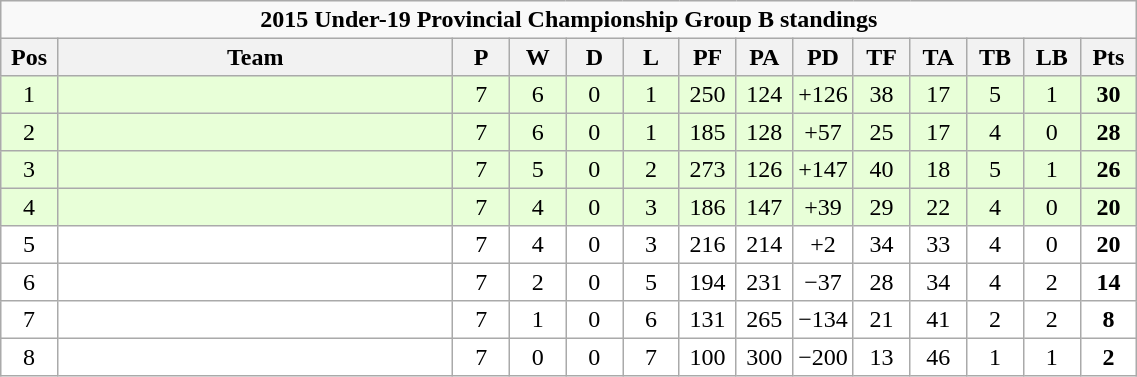<table class="wikitable" style="text-align:center; line-height:110%; font-size:100%; width:60%;">
<tr>
<td colspan="14" cellpadding="0" cellspacing="0"><strong>2015 Under-19 Provincial Championship Group B standings</strong></td>
</tr>
<tr>
<th style="width:5%;">Pos</th>
<th style="width:35%;">Team</th>
<th style="width:5%;">P</th>
<th style="width:5%;">W</th>
<th style="width:5%;">D</th>
<th style="width:5%;">L</th>
<th style="width:5%;">PF</th>
<th style="width:5%;">PA</th>
<th style="width:5%;">PD</th>
<th style="width:5%;">TF</th>
<th style="width:5%;">TA</th>
<th style="width:5%;">TB</th>
<th style="width:5%;">LB</th>
<th style="width:5%;">Pts<br></th>
</tr>
<tr style="background:#E8FFD8;">
<td>1</td>
<td align=left></td>
<td>7</td>
<td>6</td>
<td>0</td>
<td>1</td>
<td>250</td>
<td>124</td>
<td>+126</td>
<td>38</td>
<td>17</td>
<td>5</td>
<td>1</td>
<td><strong>30</strong></td>
</tr>
<tr style="background:#E8FFD8;">
<td>2</td>
<td align=left></td>
<td>7</td>
<td>6</td>
<td>0</td>
<td>1</td>
<td>185</td>
<td>128</td>
<td>+57</td>
<td>25</td>
<td>17</td>
<td>4</td>
<td>0</td>
<td><strong>28</strong></td>
</tr>
<tr style="background:#E8FFD8;">
<td>3</td>
<td align=left></td>
<td>7</td>
<td>5</td>
<td>0</td>
<td>2</td>
<td>273</td>
<td>126</td>
<td>+147</td>
<td>40</td>
<td>18</td>
<td>5</td>
<td>1</td>
<td><strong>26</strong></td>
</tr>
<tr style="background:#E8FFD8;">
<td>4</td>
<td align=left></td>
<td>7</td>
<td>4</td>
<td>0</td>
<td>3</td>
<td>186</td>
<td>147</td>
<td>+39</td>
<td>29</td>
<td>22</td>
<td>4</td>
<td>0</td>
<td><strong>20</strong></td>
</tr>
<tr style="background:#FFFFFF;">
<td>5</td>
<td align=left></td>
<td>7</td>
<td>4</td>
<td>0</td>
<td>3</td>
<td>216</td>
<td>214</td>
<td>+2</td>
<td>34</td>
<td>33</td>
<td>4</td>
<td>0</td>
<td><strong>20</strong></td>
</tr>
<tr style="background:#FFFFFF;">
<td>6</td>
<td align=left></td>
<td>7</td>
<td>2</td>
<td>0</td>
<td>5</td>
<td>194</td>
<td>231</td>
<td>−37</td>
<td>28</td>
<td>34</td>
<td>4</td>
<td>2</td>
<td><strong>14</strong></td>
</tr>
<tr style="background:#FFFFFF;">
<td>7</td>
<td align=left></td>
<td>7</td>
<td>1</td>
<td>0</td>
<td>6</td>
<td>131</td>
<td>265</td>
<td>−134</td>
<td>21</td>
<td>41</td>
<td>2</td>
<td>2</td>
<td><strong>8</strong></td>
</tr>
<tr style="background:#FFFFFF;">
<td>8</td>
<td align=left></td>
<td>7</td>
<td>0</td>
<td>0</td>
<td>7</td>
<td>100</td>
<td>300</td>
<td>−200</td>
<td>13</td>
<td>46</td>
<td>1</td>
<td>1</td>
<td><strong>2</strong></td>
</tr>
</table>
